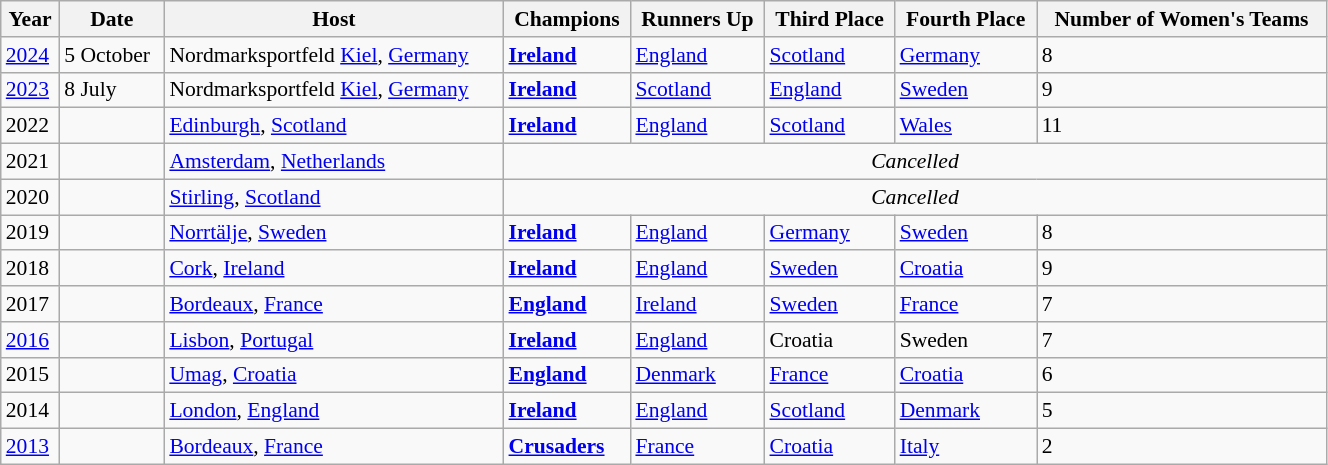<table class="wikitable" style="font-size:90%; width: 70%;">
<tr>
<th>Year</th>
<th>Date</th>
<th>Host</th>
<th>Champions</th>
<th>Runners Up</th>
<th>Third Place</th>
<th>Fourth Place</th>
<th>Number of Women's Teams</th>
</tr>
<tr>
<td><a href='#'>2024</a></td>
<td>5 October</td>
<td> Nordmarksportfeld <a href='#'>Kiel</a>, <a href='#'>Germany</a></td>
<td><strong> <a href='#'>Ireland</a></strong></td>
<td> <a href='#'>England</a></td>
<td> <a href='#'>Scotland</a></td>
<td> <a href='#'>Germany</a></td>
<td>8</td>
</tr>
<tr>
<td><a href='#'>2023</a></td>
<td>8 July</td>
<td> Nordmarksportfeld <a href='#'>Kiel</a>, <a href='#'>Germany</a></td>
<td><strong> <a href='#'>Ireland</a></strong></td>
<td> <a href='#'>Scotland</a></td>
<td> <a href='#'>England</a></td>
<td> <a href='#'>Sweden</a></td>
<td>9</td>
</tr>
<tr>
<td>2022</td>
<td></td>
<td> <a href='#'>Edinburgh</a>, <a href='#'>Scotland</a></td>
<td> <a href='#'><strong>Ireland</strong></a></td>
<td> <a href='#'>England</a></td>
<td> <a href='#'>Scotland</a></td>
<td> <a href='#'>Wales</a></td>
<td>11</td>
</tr>
<tr>
<td>2021</td>
<td></td>
<td> <a href='#'>Amsterdam</a>, <a href='#'>Netherlands</a></td>
<td align=center colspan=5><em>Cancelled</em></td>
</tr>
<tr>
<td>2020</td>
<td></td>
<td> <a href='#'>Stirling</a>, <a href='#'>Scotland</a></td>
<td align=center colspan=5><em>Cancelled</em></td>
</tr>
<tr>
<td>2019</td>
<td></td>
<td> <a href='#'>Norrtälje</a>, <a href='#'>Sweden</a></td>
<td><strong> <a href='#'>Ireland</a></strong></td>
<td> <a href='#'>England</a></td>
<td> <a href='#'>Germany</a></td>
<td> <a href='#'>Sweden</a></td>
<td>8</td>
</tr>
<tr>
<td>2018</td>
<td></td>
<td> <a href='#'>Cork</a>, <a href='#'>Ireland</a></td>
<td><strong> <a href='#'>Ireland</a></strong></td>
<td> <a href='#'>England</a></td>
<td> <a href='#'>Sweden</a></td>
<td> <a href='#'>Croatia</a></td>
<td>9</td>
</tr>
<tr>
<td>2017</td>
<td></td>
<td> <a href='#'>Bordeaux</a>, <a href='#'>France</a></td>
<td><strong> <a href='#'>England</a></strong></td>
<td> <a href='#'>Ireland</a></td>
<td> <a href='#'>Sweden</a></td>
<td> <a href='#'>France</a></td>
<td>7</td>
</tr>
<tr>
<td><a href='#'>2016</a></td>
<td></td>
<td> <a href='#'>Lisbon</a>, <a href='#'>Portugal</a></td>
<td> <a href='#'><strong>Ireland</strong></a></td>
<td> <a href='#'>England</a></td>
<td> Croatia</td>
<td> Sweden</td>
<td>7</td>
</tr>
<tr>
<td>2015</td>
<td></td>
<td> <a href='#'>Umag</a>, <a href='#'>Croatia</a></td>
<td><strong> <a href='#'>England</a></strong></td>
<td> <a href='#'>Denmark</a></td>
<td> <a href='#'>France</a></td>
<td> <a href='#'>Croatia</a></td>
<td>6</td>
</tr>
<tr>
<td>2014</td>
<td></td>
<td> <a href='#'>London</a>, <a href='#'>England</a></td>
<td> <a href='#'><strong>Ireland</strong></a></td>
<td> <a href='#'>England</a></td>
<td> <a href='#'>Scotland</a></td>
<td> <a href='#'>Denmark</a></td>
<td>5</td>
</tr>
<tr>
<td><a href='#'>2013</a></td>
<td></td>
<td> <a href='#'>Bordeaux</a>, <a href='#'>France</a></td>
<td><strong> <a href='#'>Crusaders</a></strong></td>
<td> <a href='#'>France</a></td>
<td> <a href='#'>Croatia</a></td>
<td> <a href='#'>Italy</a></td>
<td>2</td>
</tr>
</table>
